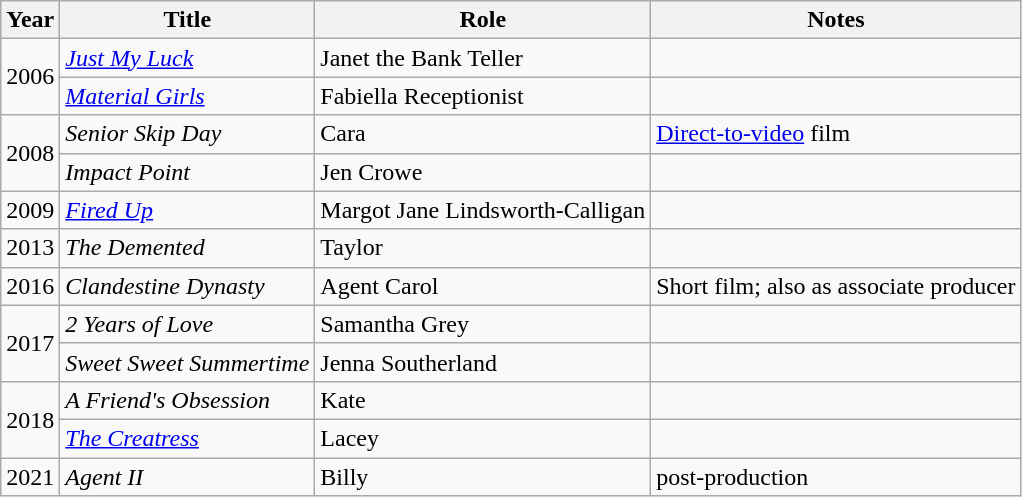<table class="wikitable sortable">
<tr>
<th>Year</th>
<th>Title</th>
<th>Role</th>
<th class="unsortable">Notes</th>
</tr>
<tr>
<td rowspan="2">2006</td>
<td><em><a href='#'>Just My Luck</a></em></td>
<td>Janet the Bank Teller</td>
<td></td>
</tr>
<tr>
<td><em><a href='#'>Material Girls</a></em></td>
<td>Fabiella Receptionist</td>
<td></td>
</tr>
<tr>
<td rowspan="2">2008</td>
<td><em>Senior Skip Day</em></td>
<td>Cara</td>
<td><a href='#'>Direct-to-video</a> film</td>
</tr>
<tr>
<td><em>Impact Point</em></td>
<td>Jen Crowe</td>
<td></td>
</tr>
<tr>
<td>2009</td>
<td><em><a href='#'>Fired Up</a></em></td>
<td>Margot Jane Lindsworth-Calligan</td>
<td></td>
</tr>
<tr>
<td>2013</td>
<td><em>The Demented</em></td>
<td>Taylor</td>
<td></td>
</tr>
<tr>
<td>2016</td>
<td><em>Clandestine Dynasty</em></td>
<td>Agent Carol</td>
<td>Short film; also as associate producer</td>
</tr>
<tr>
<td rowspan="2">2017</td>
<td><em>2 Years of Love</em></td>
<td>Samantha Grey</td>
<td></td>
</tr>
<tr>
<td><em>Sweet Sweet Summertime</em></td>
<td>Jenna Southerland</td>
<td></td>
</tr>
<tr>
<td rowspan="2">2018</td>
<td><em>A Friend's Obsession</em></td>
<td>Kate</td>
<td></td>
</tr>
<tr>
<td><em><a href='#'>The Creatress</a></em></td>
<td>Lacey</td>
<td></td>
</tr>
<tr>
<td>2021</td>
<td><em>Agent II</em></td>
<td>Billy</td>
<td>post-production</td>
</tr>
</table>
